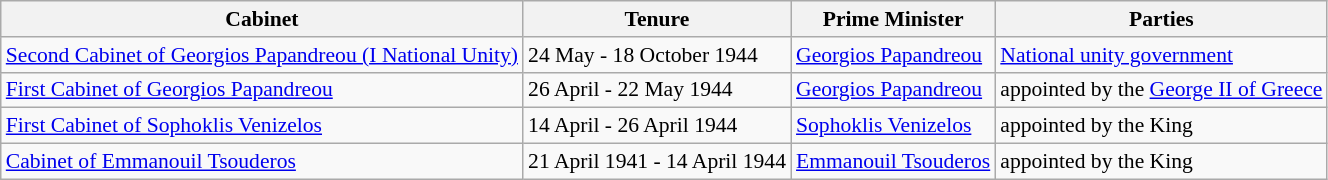<table class="wikitable" style="font-size: 90%;">
<tr>
<th>Cabinet</th>
<th>Tenure</th>
<th>Prime Minister</th>
<th>Parties</th>
</tr>
<tr>
<td><a href='#'>Second Cabinet of Georgios Papandreou (I National Unity)</a></td>
<td>24 May - 18 October 1944</td>
<td><a href='#'>Georgios Papandreou</a></td>
<td><a href='#'>National unity government</a></td>
</tr>
<tr>
<td><a href='#'>First Cabinet of Georgios Papandreou</a></td>
<td>26 April - 22 May 1944</td>
<td><a href='#'>Georgios Papandreou</a></td>
<td>appointed by the <a href='#'>George II of Greece</a></td>
</tr>
<tr>
<td><a href='#'>First Cabinet of Sophoklis Venizelos</a></td>
<td>14 April - 26 April 1944</td>
<td><a href='#'>Sophoklis Venizelos</a></td>
<td>appointed by the King</td>
</tr>
<tr>
<td><a href='#'>Cabinet of Emmanouil Tsouderos</a></td>
<td>21 April 1941 - 14 April 1944</td>
<td><a href='#'>Emmanouil Tsouderos</a></td>
<td>appointed by the King</td>
</tr>
</table>
